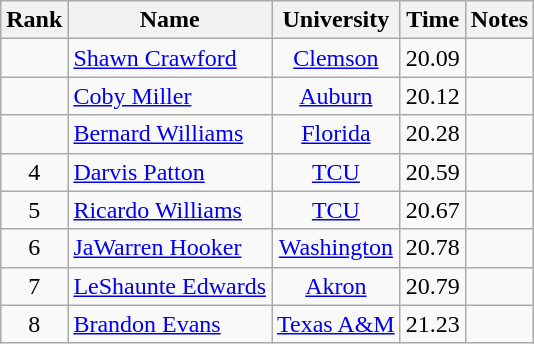<table class="wikitable sortable" style="text-align:center">
<tr>
<th>Rank</th>
<th>Name</th>
<th>University</th>
<th>Time</th>
<th>Notes</th>
</tr>
<tr>
<td></td>
<td align=left><a href='#'>Shawn Crawford</a></td>
<td><a href='#'>Clemson</a></td>
<td>20.09</td>
<td></td>
</tr>
<tr>
<td></td>
<td align=left><a href='#'>Coby Miller</a></td>
<td><a href='#'>Auburn</a></td>
<td>20.12</td>
<td></td>
</tr>
<tr>
<td></td>
<td align=left><a href='#'>Bernard Williams</a></td>
<td><a href='#'>Florida</a></td>
<td>20.28</td>
<td></td>
</tr>
<tr>
<td>4</td>
<td align=left><a href='#'>Darvis Patton</a></td>
<td><a href='#'>TCU</a></td>
<td>20.59</td>
<td></td>
</tr>
<tr>
<td>5</td>
<td align=left><a href='#'>Ricardo Williams</a></td>
<td><a href='#'>TCU</a></td>
<td>20.67</td>
<td></td>
</tr>
<tr>
<td>6</td>
<td align=left><a href='#'>JaWarren Hooker</a></td>
<td><a href='#'>Washington</a></td>
<td>20.78</td>
<td></td>
</tr>
<tr>
<td>7</td>
<td align=left><a href='#'>LeShaunte Edwards</a></td>
<td><a href='#'>Akron</a></td>
<td>20.79</td>
<td></td>
</tr>
<tr>
<td>8</td>
<td align=left><a href='#'>Brandon Evans</a></td>
<td><a href='#'>Texas A&M</a></td>
<td>21.23</td>
<td></td>
</tr>
</table>
